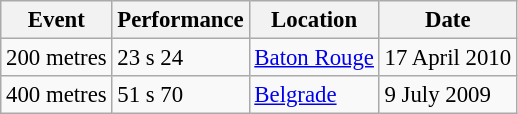<table class="wikitable" style="border-collapse: collapse; font-size: 95%;">
<tr>
<th scope=col>Event</th>
<th scope=col>Performance</th>
<th scope=col>Location</th>
<th scope=col>Date</th>
</tr>
<tr>
<td>200 metres</td>
<td>23 s 24</td>
<td><a href='#'>Baton Rouge</a></td>
<td>17 April 2010</td>
</tr>
<tr>
<td>400 metres</td>
<td>51 s 70</td>
<td><a href='#'>Belgrade</a></td>
<td>9 July 2009</td>
</tr>
</table>
